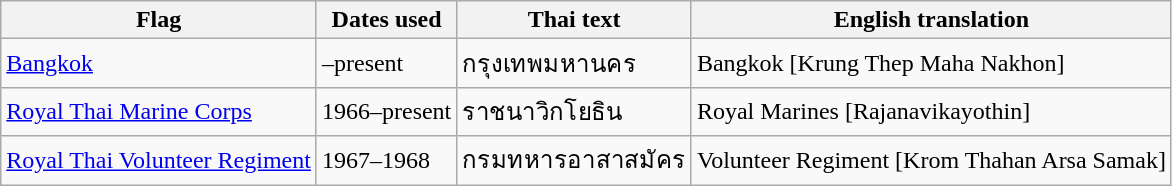<table class="wikitable sortable noresize">
<tr>
<th>Flag</th>
<th>Dates used</th>
<th>Thai text</th>
<th>English translation</th>
</tr>
<tr>
<td> <a href='#'>Bangkok</a></td>
<td>–present</td>
<td>กรุงเทพมหานคร</td>
<td>Bangkok [Krung Thep Maha Nakhon]</td>
</tr>
<tr>
<td> <a href='#'>Royal Thai Marine Corps</a></td>
<td>1966–present</td>
<td>ราชนาวิกโยธิน</td>
<td>Royal Marines [Rajanavikayothin]</td>
</tr>
<tr>
<td> <a href='#'>Royal Thai Volunteer Regiment</a></td>
<td>1967–1968</td>
<td>กรมทหารอาสาสมัคร</td>
<td>Volunteer Regiment [Krom Thahan Arsa Samak]</td>
</tr>
</table>
